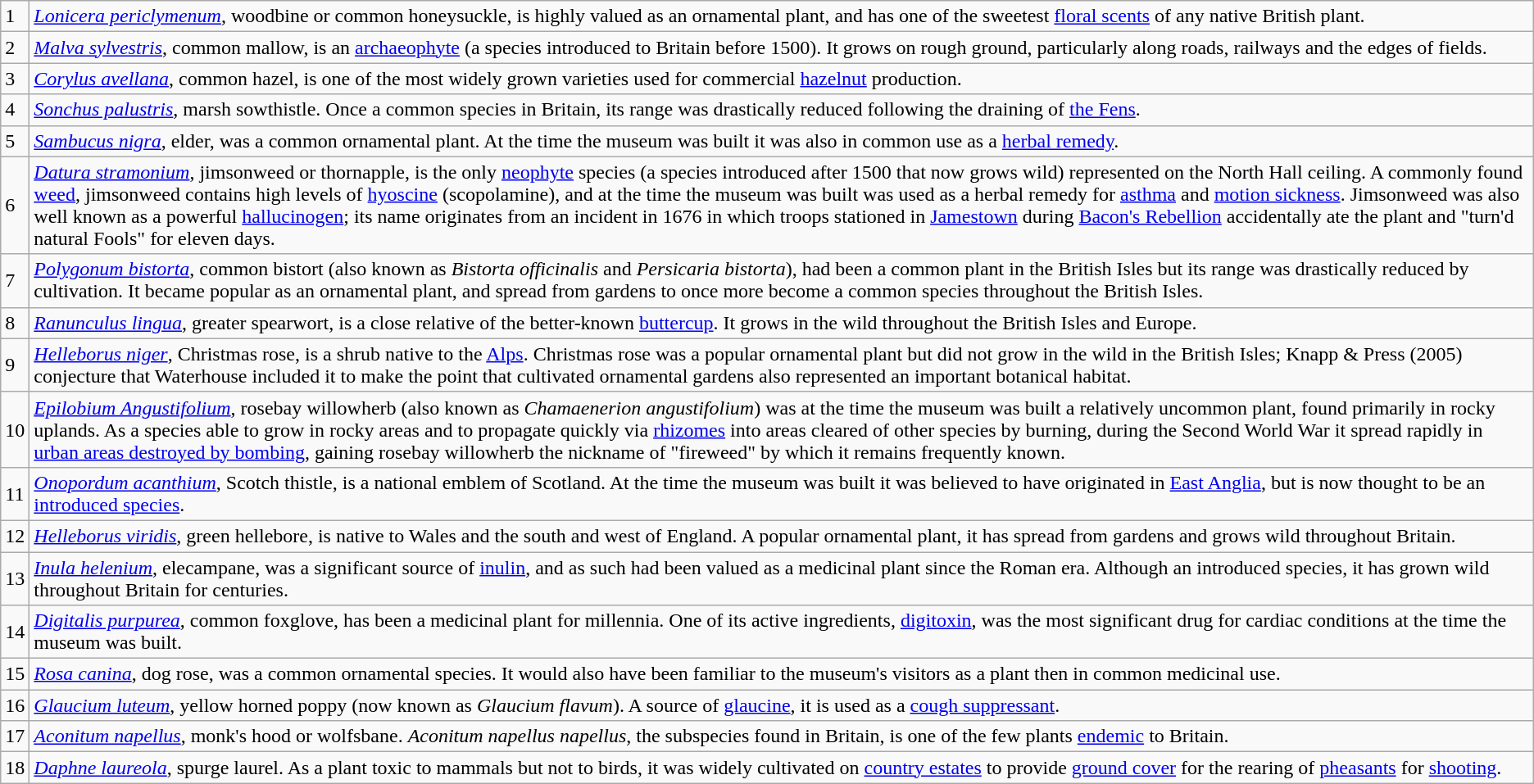<table class="wikitable">
<tr>
<td>1</td>
<td><em><a href='#'>Lonicera periclymenum</a></em>, woodbine or common honeysuckle, is highly valued as an ornamental plant, and has one of the sweetest <a href='#'>floral scents</a> of any native British plant.</td>
</tr>
<tr>
<td>2</td>
<td><em><a href='#'>Malva sylvestris</a></em>, common mallow, is an <a href='#'>archaeophyte</a> (a species introduced to Britain before 1500). It grows on rough ground, particularly along roads, railways and the edges of fields.</td>
</tr>
<tr>
<td>3</td>
<td><em><a href='#'>Corylus avellana</a></em>, common hazel, is one of the most widely grown varieties used for commercial <a href='#'>hazelnut</a> production.</td>
</tr>
<tr>
<td>4</td>
<td><em><a href='#'>Sonchus palustris</a></em>, marsh sowthistle. Once a common species in Britain, its range was drastically reduced following the draining of <a href='#'>the Fens</a>.</td>
</tr>
<tr>
<td>5</td>
<td><em><a href='#'>Sambucus nigra</a></em>, elder, was a common ornamental plant. At the time the museum was built it was also in common use as a <a href='#'>herbal remedy</a>.</td>
</tr>
<tr>
<td>6</td>
<td><em><a href='#'>Datura stramonium</a></em>, jimsonweed or thornapple, is the only <a href='#'>neophyte</a> species (a species introduced after 1500 that now grows wild) represented on the North Hall ceiling. A commonly found <a href='#'>weed</a>, jimsonweed contains high levels of <a href='#'>hyoscine</a> (scopolamine), and at the time the museum was built was used as a herbal remedy for <a href='#'>asthma</a> and <a href='#'>motion sickness</a>. Jimsonweed was also well known as a powerful <a href='#'>hallucinogen</a>; its name originates from an incident in 1676 in which troops stationed in <a href='#'>Jamestown</a> during <a href='#'>Bacon's Rebellion</a> accidentally ate the plant and "turn'd natural Fools" for eleven days.</td>
</tr>
<tr>
<td>7</td>
<td><em><a href='#'>Polygonum bistorta</a></em>, common bistort (also known as <em>Bistorta officinalis</em> and <em>Persicaria bistorta</em>), had been a common plant in the British Isles but its range was drastically reduced by cultivation. It became popular as an ornamental plant, and spread from gardens to once more become a common species throughout the British Isles.</td>
</tr>
<tr>
<td>8</td>
<td><a href='#'><em>Ranunculus lingua</em></a>, greater spearwort, is a close relative of the better-known <a href='#'>buttercup</a>. It grows in the wild throughout the British Isles and Europe.</td>
</tr>
<tr>
<td>9</td>
<td><em><a href='#'>Helleborus niger</a></em>, Christmas rose, is a shrub native to the <a href='#'>Alps</a>. Christmas rose was a popular ornamental plant but did not grow in the wild in the British Isles; Knapp & Press (2005) conjecture that Waterhouse included it to make the point that cultivated ornamental gardens also represented an important botanical habitat.</td>
</tr>
<tr>
<td>10</td>
<td><em><a href='#'>Epilobium Angustifolium</a></em>, rosebay willowherb (also known as <em>Chamaenerion angustifolium</em>) was at the time the museum was built a relatively uncommon plant, found primarily in rocky uplands. As a species able to grow in rocky areas and to propagate quickly via <a href='#'>rhizomes</a> into areas cleared of other species by burning, during the Second World War it spread rapidly in <a href='#'>urban areas destroyed by bombing</a>, gaining rosebay willowherb the nickname of "fireweed" by which it remains frequently known.</td>
</tr>
<tr>
<td>11</td>
<td><em><a href='#'>Onopordum acanthium</a></em>, Scotch thistle, is a national emblem of Scotland. At the time the museum was built it was believed to have originated in <a href='#'>East Anglia</a>, but is now thought to be an <a href='#'>introduced species</a>.</td>
</tr>
<tr>
<td>12</td>
<td><em><a href='#'>Helleborus viridis</a></em>, green hellebore, is native to Wales and the south and west of England. A popular ornamental plant, it has spread from gardens and grows wild throughout Britain.</td>
</tr>
<tr>
<td>13</td>
<td><em><a href='#'>Inula helenium</a></em>, elecampane, was a significant source of <a href='#'>inulin</a>, and as such had been valued as a medicinal plant since the Roman era. Although an introduced species, it has grown wild throughout Britain for centuries.</td>
</tr>
<tr>
<td>14</td>
<td><em><a href='#'>Digitalis purpurea</a></em>, common foxglove, has been a medicinal plant for millennia. One of its active ingredients, <a href='#'>digitoxin</a>, was the most significant drug for cardiac conditions at the time the museum was built.</td>
</tr>
<tr>
<td>15</td>
<td><em><a href='#'>Rosa canina</a></em>, dog rose, was a common ornamental species. It would also have been familiar to the museum's visitors as a plant then in common medicinal use.</td>
</tr>
<tr>
<td>16</td>
<td><em><a href='#'>Glaucium luteum</a></em>, yellow horned poppy (now known as <em>Glaucium flavum</em>). A source of <a href='#'>glaucine</a>, it is used as a <a href='#'>cough suppressant</a>.</td>
</tr>
<tr>
<td>17</td>
<td><em><a href='#'>Aconitum napellus</a></em>, monk's hood or wolfsbane. <em>Aconitum napellus napellus</em>, the subspecies found in Britain, is one of the few plants <a href='#'>endemic</a> to Britain.</td>
</tr>
<tr>
<td style="white-space: nowrap;">18</td>
<td><em><a href='#'>Daphne laureola</a></em>, spurge laurel. As a plant toxic to mammals but not to birds, it was widely cultivated on <a href='#'>country estates</a> to provide <a href='#'>ground cover</a> for the rearing of <a href='#'>pheasants</a> for <a href='#'>shooting</a>.</td>
</tr>
</table>
